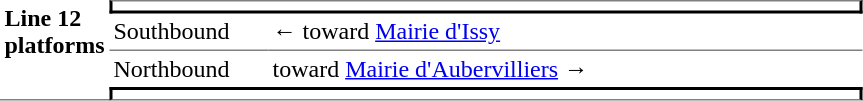<table border=0 cellspacing=0 cellpadding=3>
<tr>
<td style="border-bottom:solid 1px gray;" width=50 rowspan=10 valign=top><strong>Line 12 platforms</strong></td>
<td style="border-top:solid 1px gray;border-right:solid 2px black;border-left:solid 2px black;border-bottom:solid 2px black;text-align:center;" colspan=2></td>
</tr>
<tr>
<td style="border-bottom:solid 1px gray;" width=100>Southbound</td>
<td style="border-bottom:solid 1px gray;" width=390>←   toward <a href='#'>Mairie d'Issy</a> </td>
</tr>
<tr>
<td>Northbound</td>
<td>   toward <a href='#'>Mairie d'Aubervilliers</a>  →</td>
</tr>
<tr>
<td style="border-top:solid 2px black;border-right:solid 2px black;border-left:solid 2px black;border-bottom:solid 1px gray;text-align:center;" colspan=2></td>
</tr>
</table>
